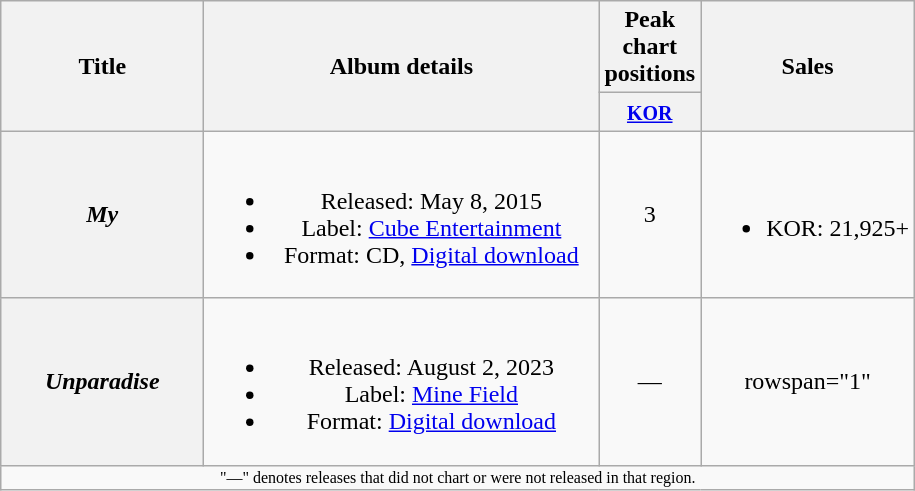<table class="wikitable plainrowheaders" style="text-align:center;">
<tr>
<th rowspan="2" style="width:8em;">Title</th>
<th rowspan="2" style="width:16em;">Album details</th>
<th colspan="1">Peak chart positions</th>
<th rowspan=2>Sales</th>
</tr>
<tr>
<th width="30"><small><a href='#'>KOR</a></small><br></th>
</tr>
<tr>
<th scope="row"><em>My</em></th>
<td><br><ul><li>Released: May 8, 2015</li><li>Label: <a href='#'>Cube Entertainment</a></li><li>Format: CD, <a href='#'>Digital download</a></li></ul></td>
<td>3</td>
<td><br><ul><li>KOR: 21,925+</li></ul></td>
</tr>
<tr>
<th scope="row"><em>Unparadise</em></th>
<td><br><ul><li>Released: August 2, 2023</li><li>Label: <a href='#'>Mine Field</a></li><li>Format: <a href='#'>Digital download</a></li></ul></td>
<td>—</td>
<td>rowspan="1" </td>
</tr>
<tr>
<td align="center" colspan="10" style="font-size:8pt">"—" denotes releases that did not chart or were not released in that region.</td>
</tr>
</table>
